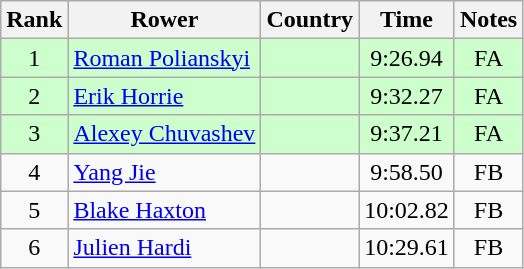<table class="wikitable" style="text-align:center">
<tr>
<th>Rank</th>
<th>Rower</th>
<th>Country</th>
<th>Time</th>
<th>Notes</th>
</tr>
<tr bgcolor=ccffcc>
<td>1</td>
<td align="left"><a href='#'>Roman Polianskyi</a></td>
<td align="left"></td>
<td>9:26.94</td>
<td>FA</td>
</tr>
<tr bgcolor=ccffcc>
<td>2</td>
<td align="left"><a href='#'>Erik Horrie</a></td>
<td align="left"></td>
<td>9:32.27</td>
<td>FA</td>
</tr>
<tr bgcolor=ccffcc>
<td>3</td>
<td align="left"><a href='#'>Alexey Chuvashev</a></td>
<td align="left"></td>
<td>9:37.21</td>
<td>FA</td>
</tr>
<tr>
<td>4</td>
<td align="left"><a href='#'>Yang Jie</a></td>
<td align="left"></td>
<td>9:58.50</td>
<td>FB</td>
</tr>
<tr>
<td>5</td>
<td align="left"><a href='#'>Blake Haxton</a></td>
<td align="left"></td>
<td>10:02.82</td>
<td>FB</td>
</tr>
<tr>
<td>6</td>
<td align="left"><a href='#'>Julien Hardi</a></td>
<td align="left"></td>
<td>10:29.61</td>
<td>FB</td>
</tr>
</table>
